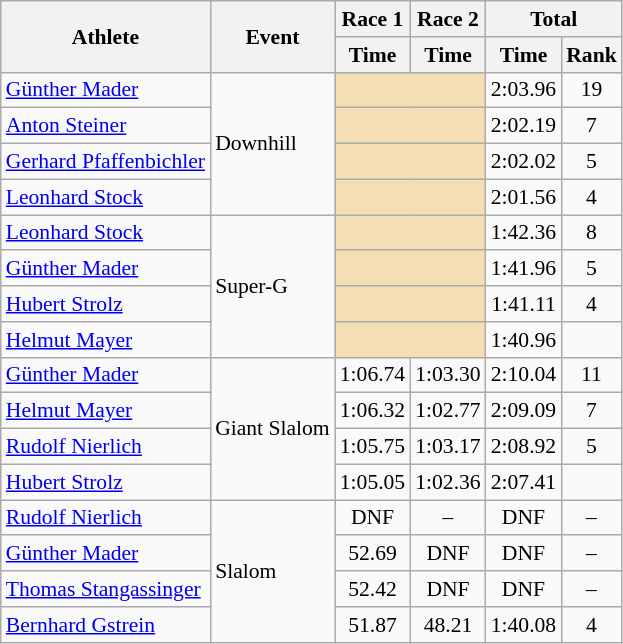<table class="wikitable" style="font-size:90%">
<tr>
<th rowspan="2">Athlete</th>
<th rowspan="2">Event</th>
<th>Race 1</th>
<th>Race 2</th>
<th colspan="2">Total</th>
</tr>
<tr>
<th>Time</th>
<th>Time</th>
<th>Time</th>
<th>Rank</th>
</tr>
<tr>
<td><a href='#'>Günther Mader</a></td>
<td rowspan="4">Downhill</td>
<td colspan="2" bgcolor="wheat"></td>
<td align="center">2:03.96</td>
<td align="center">19</td>
</tr>
<tr>
<td><a href='#'>Anton Steiner</a></td>
<td colspan="2" bgcolor="wheat"></td>
<td align="center">2:02.19</td>
<td align="center">7</td>
</tr>
<tr>
<td><a href='#'>Gerhard Pfaffenbichler</a></td>
<td colspan="2" bgcolor="wheat"></td>
<td align="center">2:02.02</td>
<td align="center">5</td>
</tr>
<tr>
<td><a href='#'>Leonhard Stock</a></td>
<td colspan="2" bgcolor="wheat"></td>
<td align="center">2:01.56</td>
<td align="center">4</td>
</tr>
<tr>
<td><a href='#'>Leonhard Stock</a></td>
<td rowspan="4">Super-G</td>
<td colspan="2" bgcolor="wheat"></td>
<td align="center">1:42.36</td>
<td align="center">8</td>
</tr>
<tr>
<td><a href='#'>Günther Mader</a></td>
<td colspan="2" bgcolor="wheat"></td>
<td align="center">1:41.96</td>
<td align="center">5</td>
</tr>
<tr>
<td><a href='#'>Hubert Strolz</a></td>
<td colspan="2" bgcolor="wheat"></td>
<td align="center">1:41.11</td>
<td align="center">4</td>
</tr>
<tr>
<td><a href='#'>Helmut Mayer</a></td>
<td colspan="2" bgcolor="wheat"></td>
<td align="center">1:40.96</td>
<td align="center"></td>
</tr>
<tr>
<td><a href='#'>Günther Mader</a></td>
<td rowspan="4">Giant Slalom</td>
<td align="center">1:06.74</td>
<td align="center">1:03.30</td>
<td align="center">2:10.04</td>
<td align="center">11</td>
</tr>
<tr>
<td><a href='#'>Helmut Mayer</a></td>
<td align="center">1:06.32</td>
<td align="center">1:02.77</td>
<td align="center">2:09.09</td>
<td align="center">7</td>
</tr>
<tr>
<td><a href='#'>Rudolf Nierlich</a></td>
<td align="center">1:05.75</td>
<td align="center">1:03.17</td>
<td align="center">2:08.92</td>
<td align="center">5</td>
</tr>
<tr>
<td><a href='#'>Hubert Strolz</a></td>
<td align="center">1:05.05</td>
<td align="center">1:02.36</td>
<td align="center">2:07.41</td>
<td align="center"></td>
</tr>
<tr>
<td><a href='#'>Rudolf Nierlich</a></td>
<td rowspan="4">Slalom</td>
<td align="center">DNF</td>
<td align="center">–</td>
<td align="center">DNF</td>
<td align="center">–</td>
</tr>
<tr>
<td><a href='#'>Günther Mader</a></td>
<td align="center">52.69</td>
<td align="center">DNF</td>
<td align="center">DNF</td>
<td align="center">–</td>
</tr>
<tr>
<td><a href='#'>Thomas Stangassinger</a></td>
<td align="center">52.42</td>
<td align="center">DNF</td>
<td align="center">DNF</td>
<td align="center">–</td>
</tr>
<tr>
<td><a href='#'>Bernhard Gstrein</a></td>
<td align="center">51.87</td>
<td align="center">48.21</td>
<td align="center">1:40.08</td>
<td align="center">4</td>
</tr>
</table>
